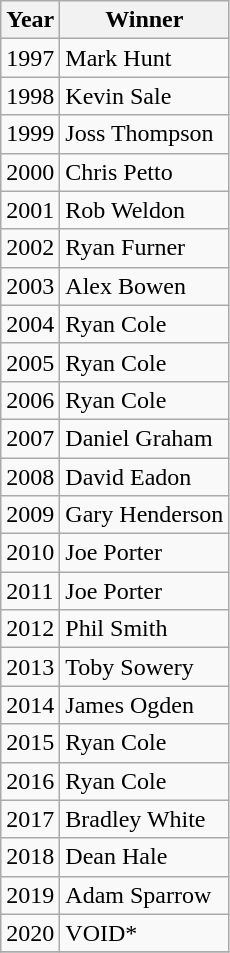<table class="wikitable">
<tr>
<th>Year</th>
<th>Winner</th>
</tr>
<tr>
<td>1997</td>
<td>Mark Hunt</td>
</tr>
<tr>
<td>1998</td>
<td>Kevin Sale</td>
</tr>
<tr>
<td>1999</td>
<td>Joss Thompson</td>
</tr>
<tr>
<td>2000</td>
<td>Chris Petto</td>
</tr>
<tr>
<td>2001</td>
<td>Rob Weldon</td>
</tr>
<tr>
<td>2002</td>
<td>Ryan Furner</td>
</tr>
<tr>
<td>2003</td>
<td>Alex Bowen</td>
</tr>
<tr>
<td>2004</td>
<td>Ryan Cole</td>
</tr>
<tr>
<td>2005</td>
<td>Ryan Cole</td>
</tr>
<tr>
<td>2006</td>
<td>Ryan Cole</td>
</tr>
<tr>
<td>2007</td>
<td>Daniel Graham</td>
</tr>
<tr>
<td>2008</td>
<td>David Eadon</td>
</tr>
<tr>
<td>2009</td>
<td>Gary Henderson</td>
</tr>
<tr>
<td>2010</td>
<td>Joe Porter</td>
</tr>
<tr>
<td>2011</td>
<td>Joe Porter</td>
</tr>
<tr>
<td>2012</td>
<td>Phil Smith</td>
</tr>
<tr>
<td>2013</td>
<td>Toby Sowery</td>
</tr>
<tr>
<td>2014</td>
<td>James Ogden</td>
</tr>
<tr>
<td>2015</td>
<td>Ryan Cole</td>
</tr>
<tr>
<td>2016</td>
<td>Ryan Cole</td>
</tr>
<tr>
<td>2017</td>
<td>Bradley White</td>
</tr>
<tr>
<td>2018</td>
<td>Dean Hale</td>
</tr>
<tr>
<td>2019</td>
<td>Adam Sparrow</td>
</tr>
<tr>
<td>2020</td>
<td>VOID*</td>
</tr>
<tr>
</tr>
</table>
